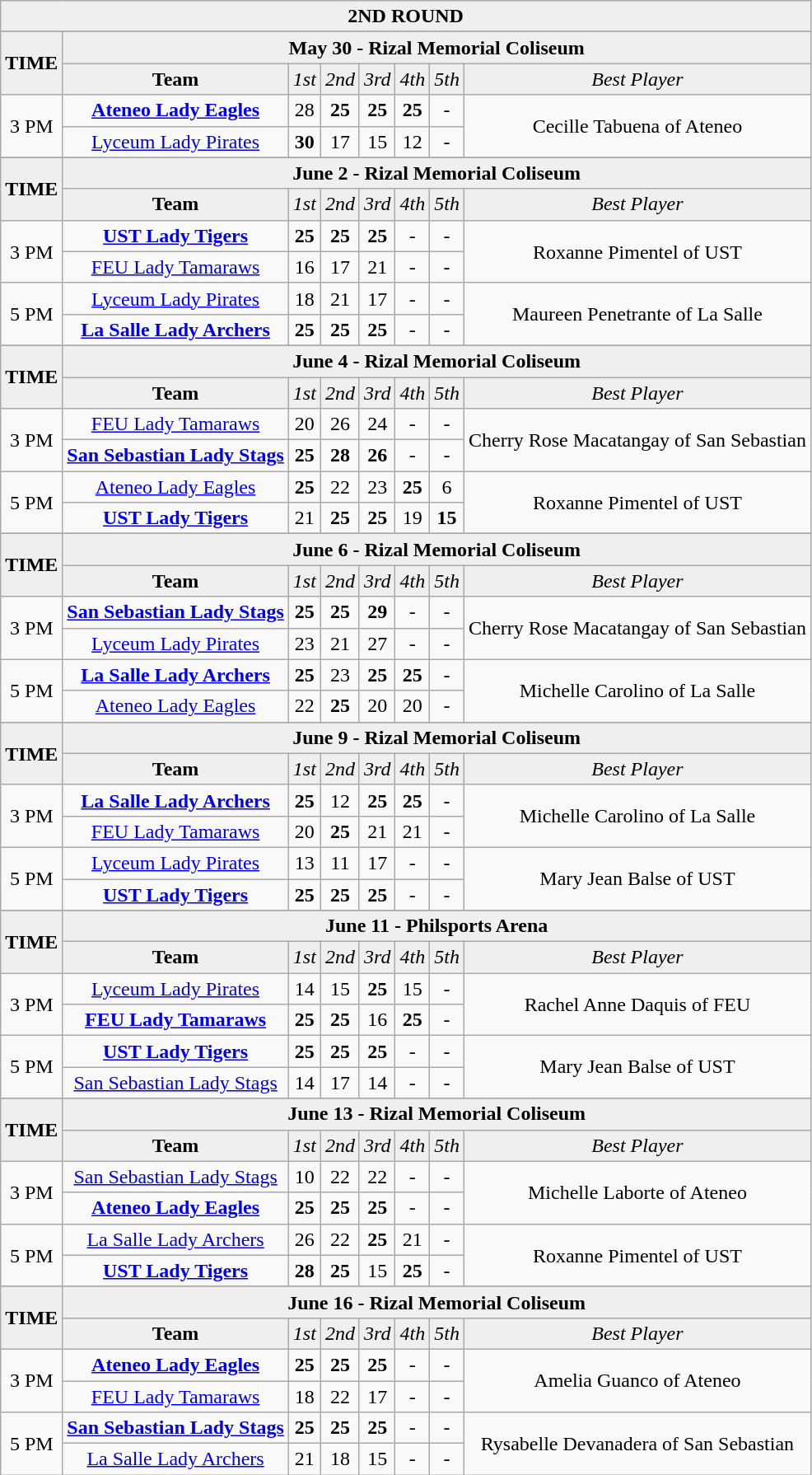<table class="wikitable" style="text-align: center">
<tr bgcolor="#efefef">
<td colspan=8><strong>2ND ROUND</strong></td>
</tr>
<tr bgcolor="#efefef">
</tr>
<tr>
</tr>
<tr bgcolor="#efefef">
<td rowspan=2><strong>TIME</strong></td>
<td colspan=7><strong>May 30 - Rizal Memorial Coliseum</strong></td>
</tr>
<tr bgcolor="#efefef">
<td><strong>Team</strong></td>
<td><em>1st</em></td>
<td><em>2nd</em></td>
<td><em>3rd</em></td>
<td><em>4th</em></td>
<td><em>5th</em></td>
<td><em>Best Player</em></td>
</tr>
<tr>
<td rowspan=2>3 PM</td>
<td><strong><a href='#'>Ateneo Lady Eagles</a></strong></td>
<td>28</td>
<td><strong>25</strong></td>
<td><strong>25</strong></td>
<td><strong>25</strong></td>
<td>-</td>
<td rowspan=2>Cecille Tabuena of Ateneo</td>
</tr>
<tr>
<td><a href='#'>Lyceum Lady Pirates</a></td>
<td><strong>30</strong></td>
<td>17</td>
<td>15</td>
<td>12</td>
<td>-</td>
</tr>
<tr>
</tr>
<tr bgcolor="#efefef">
<td rowspan=2><strong>TIME</strong></td>
<td colspan=7><strong>June 2 - Rizal Memorial Coliseum</strong></td>
</tr>
<tr bgcolor="#efefef">
<td><strong>Team</strong></td>
<td><em>1st</em></td>
<td><em>2nd</em></td>
<td><em>3rd</em></td>
<td><em>4th</em></td>
<td><em>5th</em></td>
<td><em>Best Player</em></td>
</tr>
<tr>
<td rowspan=2>3 PM</td>
<td><strong><a href='#'>UST Lady Tigers</a></strong></td>
<td><strong>25</strong></td>
<td><strong>25</strong></td>
<td><strong>25</strong></td>
<td>-</td>
<td>-</td>
<td rowspan=2>Roxanne Pimentel of UST</td>
</tr>
<tr>
<td><a href='#'>FEU Lady Tamaraws</a></td>
<td>16</td>
<td>17</td>
<td>21</td>
<td>-</td>
<td>-</td>
</tr>
<tr>
<td rowspan=2>5 PM</td>
<td><a href='#'>Lyceum Lady Pirates</a></td>
<td>18</td>
<td>21</td>
<td>17</td>
<td>-</td>
<td>-</td>
<td rowspan=2>Maureen Penetrante of La Salle</td>
</tr>
<tr>
<td><strong><a href='#'>La Salle Lady Archers</a></strong></td>
<td><strong>25</strong></td>
<td><strong>25</strong></td>
<td><strong>25</strong></td>
<td>-</td>
<td>-</td>
</tr>
<tr>
</tr>
<tr bgcolor="#efefef">
<td rowspan=2><strong>TIME</strong></td>
<td colspan=7><strong> June 4 - Rizal Memorial Coliseum</strong></td>
</tr>
<tr bgcolor="#efefef">
<td><strong>Team</strong></td>
<td><em>1st</em></td>
<td><em>2nd</em></td>
<td><em>3rd</em></td>
<td><em>4th</em></td>
<td><em>5th</em></td>
<td><em>Best Player</em></td>
</tr>
<tr>
<td rowspan=2>3 PM</td>
<td><a href='#'>FEU Lady Tamaraws</a></td>
<td>20</td>
<td>26</td>
<td>24</td>
<td>-</td>
<td>-</td>
<td rowspan=2>Cherry Rose Macatangay of San Sebastian</td>
</tr>
<tr>
<td><strong><a href='#'>San Sebastian Lady Stags</a></strong></td>
<td><strong>25</strong></td>
<td><strong>28</strong></td>
<td><strong>26</strong></td>
<td>-</td>
<td>-</td>
</tr>
<tr>
<td rowspan=2>5 PM</td>
<td><a href='#'>Ateneo Lady Eagles</a></td>
<td><strong>25</strong></td>
<td>22</td>
<td>23</td>
<td><strong>25</strong></td>
<td>6</td>
<td rowspan=2>Roxanne Pimentel of UST</td>
</tr>
<tr>
<td><strong><a href='#'>UST Lady Tigers</a></strong></td>
<td>21</td>
<td><strong>25</strong></td>
<td><strong>25</strong></td>
<td>19</td>
<td><strong>15</strong></td>
</tr>
<tr>
</tr>
<tr bgcolor="#efefef">
<td rowspan=2><strong>TIME</strong></td>
<td colspan=7><strong> June 6 - Rizal Memorial Coliseum</strong></td>
</tr>
<tr bgcolor="#efefef">
<td><strong>Team</strong></td>
<td><em>1st</em></td>
<td><em>2nd</em></td>
<td><em>3rd</em></td>
<td><em>4th</em></td>
<td><em>5th</em></td>
<td><em>Best Player</em></td>
</tr>
<tr>
<td rowspan=2>3 PM</td>
<td><strong><a href='#'>San Sebastian Lady Stags</a></strong></td>
<td><strong>25</strong></td>
<td><strong>25</strong></td>
<td><strong>29</strong></td>
<td>-</td>
<td>-</td>
<td rowspan=2>Cherry Rose Macatangay of San Sebastian</td>
</tr>
<tr>
<td><a href='#'>Lyceum Lady Pirates</a></td>
<td>23</td>
<td>21</td>
<td>27</td>
<td>-</td>
<td>-</td>
</tr>
<tr>
<td rowspan=2>5 PM</td>
<td><strong><a href='#'>La Salle Lady Archers</a></strong></td>
<td><strong>25</strong></td>
<td>23</td>
<td><strong>25</strong></td>
<td><strong>25</strong></td>
<td>-</td>
<td rowspan=2>Michelle Carolino of La Salle</td>
</tr>
<tr>
<td><a href='#'>Ateneo Lady Eagles</a></td>
<td>22</td>
<td><strong>25</strong></td>
<td>20</td>
<td>20</td>
<td>-</td>
</tr>
<tr>
</tr>
<tr bgcolor="#efefef">
<td rowspan=2><strong>TIME</strong></td>
<td colspan=7><strong> June 9 - Rizal Memorial Coliseum</strong></td>
</tr>
<tr bgcolor="#efefef">
<td><strong>Team</strong></td>
<td><em>1st</em></td>
<td><em>2nd</em></td>
<td><em>3rd</em></td>
<td><em>4th</em></td>
<td><em>5th</em></td>
<td><em>Best Player</em></td>
</tr>
<tr>
<td rowspan=2>3 PM</td>
<td><strong><a href='#'>La Salle Lady Archers</a></strong></td>
<td><strong>25</strong></td>
<td>12</td>
<td><strong>25</strong></td>
<td><strong>25</strong></td>
<td>-</td>
<td rowspan=2>Michelle Carolino of La Salle</td>
</tr>
<tr>
<td><a href='#'>FEU Lady Tamaraws</a></td>
<td>20</td>
<td><strong>25</strong></td>
<td>21</td>
<td>21</td>
<td>-</td>
</tr>
<tr>
<td rowspan=2>5 PM</td>
<td><a href='#'>Lyceum Lady Pirates</a></td>
<td>13</td>
<td>11</td>
<td>17</td>
<td>-</td>
<td>-</td>
<td rowspan=2>Mary Jean Balse of UST</td>
</tr>
<tr>
<td><strong><a href='#'>UST Lady Tigers</a></strong></td>
<td><strong>25</strong></td>
<td><strong>25</strong></td>
<td><strong>25</strong></td>
<td>-</td>
<td>-</td>
</tr>
<tr>
</tr>
<tr bgcolor="#efefef">
<td rowspan=2><strong>TIME</strong></td>
<td colspan=7><strong> June 11 - Philsports Arena</strong></td>
</tr>
<tr bgcolor="#efefef">
<td><strong>Team</strong></td>
<td><em>1st</em></td>
<td><em>2nd</em></td>
<td><em>3rd</em></td>
<td><em>4th</em></td>
<td><em>5th</em></td>
<td><em>Best Player</em></td>
</tr>
<tr>
<td rowspan=2>3 PM</td>
<td><a href='#'>Lyceum Lady Pirates</a></td>
<td>14</td>
<td>15</td>
<td><strong>25</strong></td>
<td>15</td>
<td>-</td>
<td rowspan=2>Rachel Anne Daquis of FEU</td>
</tr>
<tr>
<td><strong><a href='#'>FEU Lady Tamaraws</a></strong></td>
<td><strong>25</strong></td>
<td><strong>25</strong></td>
<td>16</td>
<td><strong>25</strong></td>
<td>-</td>
</tr>
<tr>
<td rowspan=2>5 PM</td>
<td><strong><a href='#'>UST Lady Tigers</a></strong></td>
<td><strong>25</strong></td>
<td><strong>25</strong></td>
<td><strong>25</strong></td>
<td>-</td>
<td>-</td>
<td rowspan=2>Mary Jean Balse of UST</td>
</tr>
<tr>
<td><a href='#'>San Sebastian Lady Stags</a></td>
<td>14</td>
<td>17</td>
<td>14</td>
<td>-</td>
<td>-</td>
</tr>
<tr>
</tr>
<tr bgcolor="#efefef">
<td rowspan=2><strong>TIME</strong></td>
<td colspan=7><strong> June 13 - Rizal Memorial Coliseum</strong></td>
</tr>
<tr bgcolor="#efefef">
<td><strong>Team</strong></td>
<td><em>1st</em></td>
<td><em>2nd</em></td>
<td><em>3rd</em></td>
<td><em>4th</em></td>
<td><em>5th</em></td>
<td><em>Best Player</em></td>
</tr>
<tr>
<td rowspan=2>3 PM</td>
<td><a href='#'>San Sebastian Lady Stags</a></td>
<td>10</td>
<td>22</td>
<td>22</td>
<td>-</td>
<td>-</td>
<td rowspan=2>Michelle Laborte of Ateneo</td>
</tr>
<tr>
<td><strong><a href='#'>Ateneo Lady Eagles</a></strong></td>
<td><strong>25</strong></td>
<td><strong>25</strong></td>
<td><strong>25</strong></td>
<td>-</td>
<td>-</td>
</tr>
<tr>
<td rowspan=2>5 PM</td>
<td><a href='#'>La Salle Lady Archers</a></td>
<td>26</td>
<td>22</td>
<td><strong>25</strong></td>
<td>21</td>
<td>-</td>
<td rowspan=2>Roxanne Pimentel of UST</td>
</tr>
<tr>
<td><strong><a href='#'>UST Lady Tigers</a></strong></td>
<td><strong>28</strong></td>
<td><strong>25</strong></td>
<td>15</td>
<td><strong>25</strong></td>
<td>-</td>
</tr>
<tr>
</tr>
<tr bgcolor="#efefef">
<td rowspan=2><strong>TIME</strong></td>
<td colspan=7><strong> June 16 - Rizal Memorial Coliseum</strong></td>
</tr>
<tr bgcolor="#efefef">
<td><strong>Team</strong></td>
<td><em>1st</em></td>
<td><em>2nd</em></td>
<td><em>3rd</em></td>
<td><em>4th</em></td>
<td><em>5th</em></td>
<td><em>Best Player</em></td>
</tr>
<tr>
<td rowspan=2>3 PM</td>
<td><strong><a href='#'>Ateneo Lady Eagles</a></strong></td>
<td><strong>25</strong></td>
<td><strong>25</strong></td>
<td><strong>25</strong></td>
<td>-</td>
<td>-</td>
<td rowspan=2>Amelia Guanco of Ateneo</td>
</tr>
<tr>
<td><a href='#'>FEU Lady Tamaraws</a></td>
<td>18</td>
<td>22</td>
<td>17</td>
<td>-</td>
<td>-</td>
</tr>
<tr>
<td rowspan=2>5 PM</td>
<td><strong><a href='#'>San Sebastian Lady Stags</a></strong></td>
<td><strong>25</strong></td>
<td><strong>25</strong></td>
<td><strong>25</strong></td>
<td>-</td>
<td>-</td>
<td rowspan=2>Rysabelle Devanadera of San Sebastian</td>
</tr>
<tr>
<td><a href='#'>La Salle Lady Archers</a></td>
<td>21</td>
<td>18</td>
<td>15</td>
<td>-</td>
<td>-</td>
</tr>
</table>
